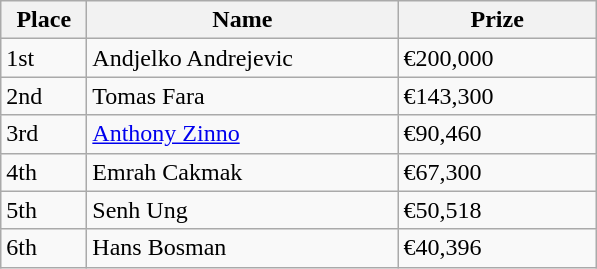<table class="wikitable">
<tr>
<th style="width:50px;">Place</th>
<th style="width:200px;">Name</th>
<th style="width:125px;">Prize</th>
</tr>
<tr>
<td>1st</td>
<td> Andjelko Andrejevic</td>
<td>€200,000</td>
</tr>
<tr>
<td>2nd</td>
<td> Tomas Fara</td>
<td>€143,300</td>
</tr>
<tr>
<td>3rd</td>
<td> <a href='#'>Anthony Zinno</a></td>
<td>€90,460</td>
</tr>
<tr>
<td>4th</td>
<td> Emrah Cakmak</td>
<td>€67,300</td>
</tr>
<tr>
<td>5th</td>
<td> Senh Ung</td>
<td>€50,518</td>
</tr>
<tr>
<td>6th</td>
<td> Hans Bosman</td>
<td>€40,396</td>
</tr>
</table>
